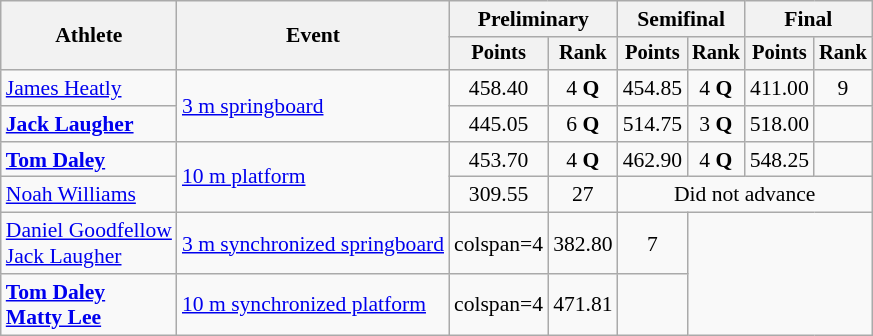<table class=wikitable style=font-size:90%;text-align:center>
<tr>
<th rowspan=2>Athlete</th>
<th rowspan=2>Event</th>
<th colspan=2>Preliminary</th>
<th colspan=2>Semifinal</th>
<th colspan=2>Final</th>
</tr>
<tr style=font-size:95%>
<th>Points</th>
<th>Rank</th>
<th>Points</th>
<th>Rank</th>
<th>Points</th>
<th>Rank</th>
</tr>
<tr>
<td align=left><a href='#'>James Heatly</a></td>
<td align=left rowspan=2><a href='#'>3 m springboard</a></td>
<td>458.40</td>
<td>4 <strong>Q</strong></td>
<td>454.85</td>
<td>4 <strong>Q</strong></td>
<td>411.00</td>
<td>9</td>
</tr>
<tr>
<td align=left><strong><a href='#'>Jack Laugher</a></strong></td>
<td>445.05</td>
<td>6 <strong>Q</strong></td>
<td>514.75</td>
<td>3 <strong>Q</strong></td>
<td>518.00</td>
<td></td>
</tr>
<tr>
<td align=left><strong><a href='#'>Tom Daley</a></strong></td>
<td align=left rowspan=2><a href='#'>10 m platform</a></td>
<td>453.70</td>
<td>4 <strong>Q</strong></td>
<td>462.90</td>
<td>4 <strong>Q</strong></td>
<td>548.25</td>
<td></td>
</tr>
<tr>
<td align=left><a href='#'>Noah Williams</a></td>
<td>309.55</td>
<td>27</td>
<td colspan=4>Did not advance</td>
</tr>
<tr>
<td align=left><a href='#'>Daniel Goodfellow</a><br><a href='#'>Jack Laugher</a></td>
<td align=left><a href='#'>3 m synchronized springboard</a></td>
<td>colspan=4 </td>
<td>382.80</td>
<td>7</td>
</tr>
<tr>
<td align=left><strong><a href='#'>Tom Daley</a><br><a href='#'>Matty Lee</a></strong></td>
<td align=left><a href='#'>10 m synchronized platform</a></td>
<td>colspan=4 </td>
<td>471.81</td>
<td></td>
</tr>
</table>
